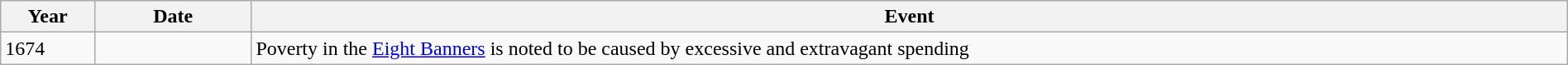<table class="wikitable" style="width:100%;">
<tr>
<th style="width:6%">Year</th>
<th style="width:10%">Date</th>
<th>Event</th>
</tr>
<tr>
<td>1674</td>
<td></td>
<td>Poverty in the <a href='#'>Eight Banners</a> is noted to be caused by excessive and extravagant spending</td>
</tr>
</table>
